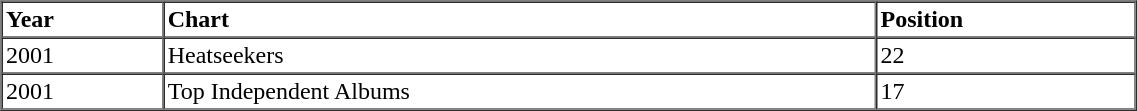<table border=1 cellspacing=0 cellpadding=2 width="60%">
<tr>
<th align="left">Year</th>
<th align="left">Chart</th>
<th align="left">Position</th>
</tr>
<tr>
<td align="left">2001</td>
<td align="left">Heatseekers</td>
<td align="left">22</td>
</tr>
<tr>
<td align="left">2001</td>
<td align="left">Top Independent Albums</td>
<td align="left">17</td>
</tr>
<tr>
</tr>
</table>
